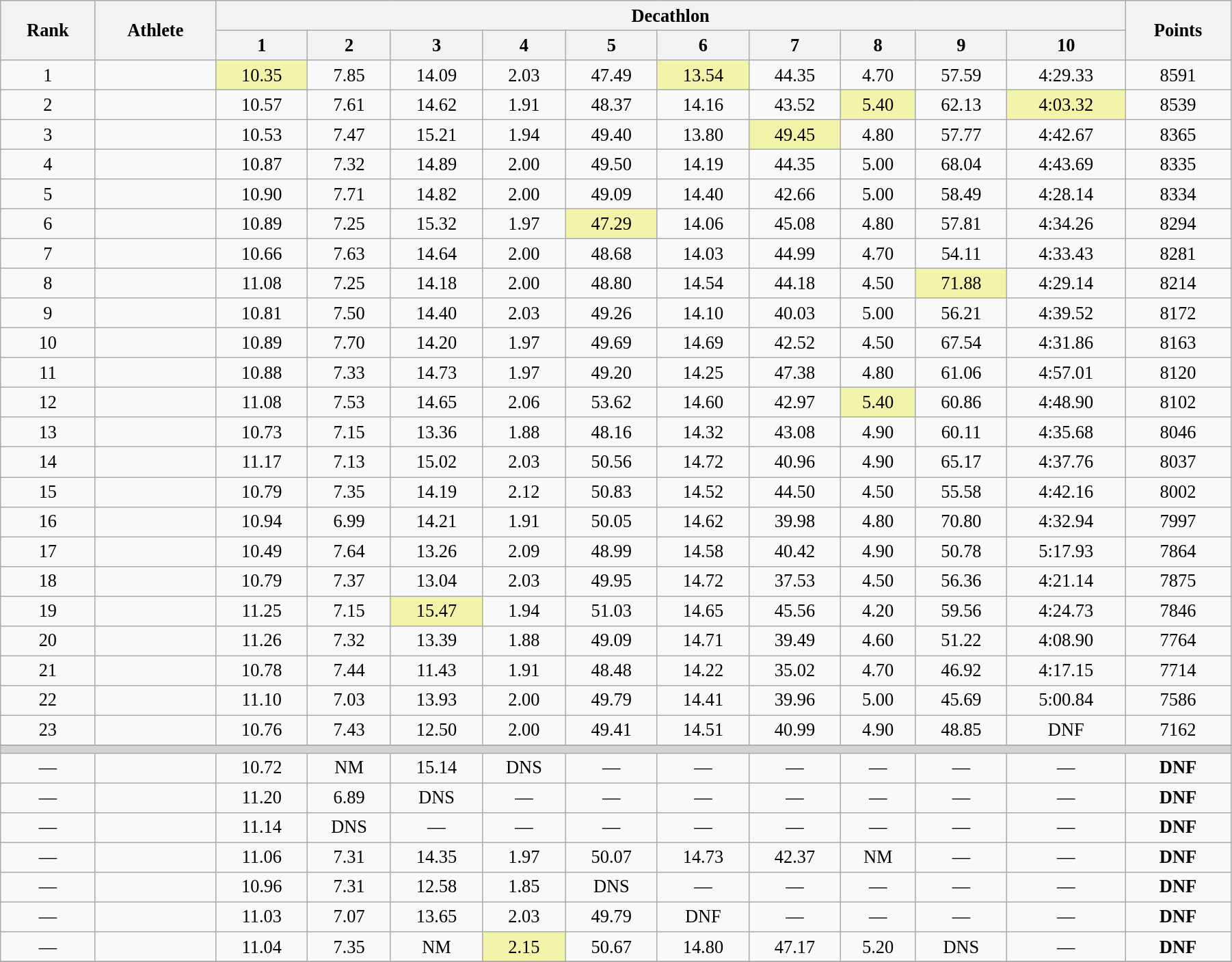<table width="95%" class="wikitable" style=" text-align:center; font-size:110%;">
<tr>
<th rowspan="2">Rank</th>
<th rowspan="2">Athlete</th>
<th colspan="10">Decathlon</th>
<th rowspan="2">Points</th>
</tr>
<tr>
<th>1</th>
<th>2</th>
<th>3</th>
<th>4</th>
<th>5</th>
<th>6</th>
<th>7</th>
<th>8</th>
<th>9</th>
<th>10</th>
</tr>
<tr>
<td>1</td>
<td align="left"></td>
<td bgcolor="#f2f5a9">10.35</td>
<td>7.85</td>
<td>14.09</td>
<td>2.03</td>
<td>47.49</td>
<td bgcolor="#f2f5a9">13.54</td>
<td>44.35</td>
<td>4.70</td>
<td>57.59</td>
<td>4:29.33</td>
<td>8591</td>
</tr>
<tr>
<td>2</td>
<td align="left"></td>
<td>10.57</td>
<td>7.61</td>
<td>14.62</td>
<td>1.91</td>
<td>48.37</td>
<td>14.16</td>
<td>43.52</td>
<td bgcolor="#f2f5a9">5.40</td>
<td>62.13</td>
<td bgcolor="#f2f5a9">4:03.32</td>
<td>8539</td>
</tr>
<tr>
<td>3</td>
<td align="left"></td>
<td>10.53</td>
<td>7.47</td>
<td>15.21</td>
<td>1.94</td>
<td>49.40</td>
<td>13.80</td>
<td bgcolor="#f2f5a9">49.45</td>
<td>4.80</td>
<td>57.77</td>
<td>4:42.67</td>
<td>8365</td>
</tr>
<tr>
<td>4</td>
<td align="left"></td>
<td>10.87</td>
<td>7.32</td>
<td>14.89</td>
<td>2.00</td>
<td>49.50</td>
<td>14.19</td>
<td>44.35</td>
<td>5.00</td>
<td>68.04</td>
<td>4:43.69</td>
<td>8335</td>
</tr>
<tr>
<td>5</td>
<td align="left"></td>
<td>10.90</td>
<td>7.71</td>
<td>14.82</td>
<td>2.00</td>
<td>49.09</td>
<td>14.40</td>
<td>42.66</td>
<td>5.00</td>
<td>58.49</td>
<td>4:28.14</td>
<td>8334</td>
</tr>
<tr>
<td>6</td>
<td align="left"></td>
<td>10.89</td>
<td>7.25</td>
<td>15.32</td>
<td>1.97</td>
<td bgcolor="#f2f5a9">47.29</td>
<td>14.06</td>
<td>45.08</td>
<td>4.80</td>
<td>57.81</td>
<td>4:34.26</td>
<td>8294</td>
</tr>
<tr>
<td>7</td>
<td align="left"></td>
<td>10.66</td>
<td>7.63</td>
<td>14.64</td>
<td>2.00</td>
<td>48.68</td>
<td>14.03</td>
<td>44.99</td>
<td>4.70</td>
<td>54.11</td>
<td>4:33.43</td>
<td>8281</td>
</tr>
<tr>
<td>8</td>
<td align="left"></td>
<td>11.08</td>
<td>7.25</td>
<td>14.18</td>
<td>2.00</td>
<td>48.80</td>
<td>14.54</td>
<td>44.18</td>
<td>4.50</td>
<td bgcolor="#f2f5a9">71.88</td>
<td>4:29.14</td>
<td>8214</td>
</tr>
<tr>
<td>9</td>
<td align="left"></td>
<td>10.81</td>
<td>7.50</td>
<td>14.40</td>
<td>2.03</td>
<td>49.26</td>
<td>14.10</td>
<td>40.03</td>
<td>5.00</td>
<td>56.21</td>
<td>4:39.52</td>
<td>8172</td>
</tr>
<tr>
<td>10</td>
<td align="left"></td>
<td>10.89</td>
<td>7.70</td>
<td>14.20</td>
<td>1.97</td>
<td>49.69</td>
<td>14.69</td>
<td>42.52</td>
<td>4.50</td>
<td>67.54</td>
<td>4:31.86</td>
<td>8163</td>
</tr>
<tr>
<td>11</td>
<td align="left"></td>
<td>10.88</td>
<td>7.33</td>
<td>14.73</td>
<td>1.97</td>
<td>49.20</td>
<td>14.25</td>
<td>47.38</td>
<td>4.80</td>
<td>61.06</td>
<td>4:57.01</td>
<td>8120</td>
</tr>
<tr>
<td>12</td>
<td align="left"></td>
<td>11.08</td>
<td>7.53</td>
<td>14.65</td>
<td>2.06</td>
<td>53.62</td>
<td>14.60</td>
<td>42.97</td>
<td bgcolor="#f2f5a9">5.40</td>
<td>60.86</td>
<td>4:48.90</td>
<td>8102</td>
</tr>
<tr>
<td>13</td>
<td align="left"></td>
<td>10.73</td>
<td>7.15</td>
<td>13.36</td>
<td>1.88</td>
<td>48.16</td>
<td>14.32</td>
<td>43.08</td>
<td>4.90</td>
<td>60.11</td>
<td>4:35.68</td>
<td>8046</td>
</tr>
<tr>
<td>14</td>
<td align="left"></td>
<td>11.17</td>
<td>7.13</td>
<td>15.02</td>
<td>2.03</td>
<td>50.56</td>
<td>14.72</td>
<td>40.96</td>
<td>4.90</td>
<td>65.17</td>
<td>4:37.76</td>
<td>8037</td>
</tr>
<tr>
<td>15</td>
<td align="left"></td>
<td>10.79</td>
<td>7.35</td>
<td>14.19</td>
<td>2.12</td>
<td>50.83</td>
<td>14.52</td>
<td>44.50</td>
<td>4.50</td>
<td>55.58</td>
<td>4:42.16</td>
<td>8002</td>
</tr>
<tr>
<td>16</td>
<td align="left"></td>
<td>10.94</td>
<td>6.99</td>
<td>14.21</td>
<td>1.91</td>
<td>50.05</td>
<td>14.62</td>
<td>39.98</td>
<td>4.80</td>
<td>70.80</td>
<td>4:32.94</td>
<td>7997</td>
</tr>
<tr>
<td>17</td>
<td align="left"></td>
<td>10.49</td>
<td>7.64</td>
<td>13.26</td>
<td>2.09</td>
<td>48.99</td>
<td>14.58</td>
<td>40.42</td>
<td>4.90</td>
<td>50.78</td>
<td>5:17.93</td>
<td>7864</td>
</tr>
<tr>
<td>18</td>
<td align="left"></td>
<td>10.79</td>
<td>7.37</td>
<td>13.04</td>
<td>2.03</td>
<td>49.95</td>
<td>14.72</td>
<td>37.53</td>
<td>4.50</td>
<td>56.36</td>
<td>4:21.14</td>
<td>7875</td>
</tr>
<tr>
<td>19</td>
<td align="left"></td>
<td>11.25</td>
<td>7.15</td>
<td bgcolor="#f2f5a9">15.47</td>
<td>1.94</td>
<td>51.03</td>
<td>14.65</td>
<td>45.56</td>
<td>4.20</td>
<td>59.56</td>
<td>4:24.73</td>
<td>7846</td>
</tr>
<tr>
<td>20</td>
<td align="left"></td>
<td>11.26</td>
<td>7.32</td>
<td>13.39</td>
<td>1.88</td>
<td>49.09</td>
<td>14.71</td>
<td>39.49</td>
<td>4.60</td>
<td>51.22</td>
<td>4:08.90</td>
<td>7764</td>
</tr>
<tr>
<td>21</td>
<td align="left"></td>
<td>10.78</td>
<td>7.44</td>
<td>11.43</td>
<td>1.91</td>
<td>48.48</td>
<td>14.22</td>
<td>35.02</td>
<td>4.70</td>
<td>46.92</td>
<td>4:17.15</td>
<td>7714</td>
</tr>
<tr>
<td>22</td>
<td align="left"></td>
<td>11.10</td>
<td>7.03</td>
<td>13.93</td>
<td>2.00</td>
<td>49.79</td>
<td>14.41</td>
<td>39.96</td>
<td>5.00</td>
<td>45.69</td>
<td>5:00.84</td>
<td>7586</td>
</tr>
<tr>
<td>23</td>
<td align="left"></td>
<td>10.76</td>
<td>7.43</td>
<td>12.50</td>
<td>2.00</td>
<td>49.41</td>
<td>14.51</td>
<td>40.99</td>
<td>4.90</td>
<td>48.85</td>
<td>DNF</td>
<td>7162</td>
</tr>
<tr>
</tr>
<tr>
<td bgcolor="lightgray" colspan="13"></td>
</tr>
<tr>
<td>—</td>
<td align="left"></td>
<td>10.72</td>
<td>NM</td>
<td>15.14</td>
<td>DNS</td>
<td>—</td>
<td>—</td>
<td>—</td>
<td>—</td>
<td>—</td>
<td>—</td>
<td><strong>DNF</strong></td>
</tr>
<tr>
<td>—</td>
<td align="left"></td>
<td>11.20</td>
<td>6.89</td>
<td>DNS</td>
<td>—</td>
<td>—</td>
<td>—</td>
<td>—</td>
<td>—</td>
<td>—</td>
<td>—</td>
<td><strong>DNF</strong></td>
</tr>
<tr>
<td>—</td>
<td align="left"></td>
<td>11.14</td>
<td>DNS</td>
<td>—</td>
<td>—</td>
<td>—</td>
<td>—</td>
<td>—</td>
<td>—</td>
<td>—</td>
<td>—</td>
<td><strong>DNF</strong></td>
</tr>
<tr>
<td>—</td>
<td align="left"></td>
<td>11.06</td>
<td>7.31</td>
<td>14.35</td>
<td>1.97</td>
<td>50.07</td>
<td>14.73</td>
<td>42.37</td>
<td>NM</td>
<td>—</td>
<td>—</td>
<td><strong>DNF</strong></td>
</tr>
<tr>
<td>—</td>
<td align="left"></td>
<td>10.96</td>
<td>7.31</td>
<td>12.58</td>
<td>1.85</td>
<td>DNS</td>
<td>—</td>
<td>—</td>
<td>—</td>
<td>—</td>
<td>—</td>
<td><strong>DNF</strong></td>
</tr>
<tr>
<td>—</td>
<td align="left"></td>
<td>11.03</td>
<td>7.07</td>
<td>13.65</td>
<td>2.03</td>
<td>49.79</td>
<td>DNF</td>
<td>—</td>
<td>—</td>
<td>—</td>
<td>—</td>
<td><strong>DNF</strong></td>
</tr>
<tr>
<td>—</td>
<td align="left"></td>
<td>11.04</td>
<td>7.35</td>
<td>NM</td>
<td bgcolor="#f2f5a9">2.15</td>
<td>50.67</td>
<td>14.80</td>
<td>47.17</td>
<td>5.20</td>
<td>DNS</td>
<td>—</td>
<td><strong>DNF</strong></td>
</tr>
<tr>
</tr>
</table>
